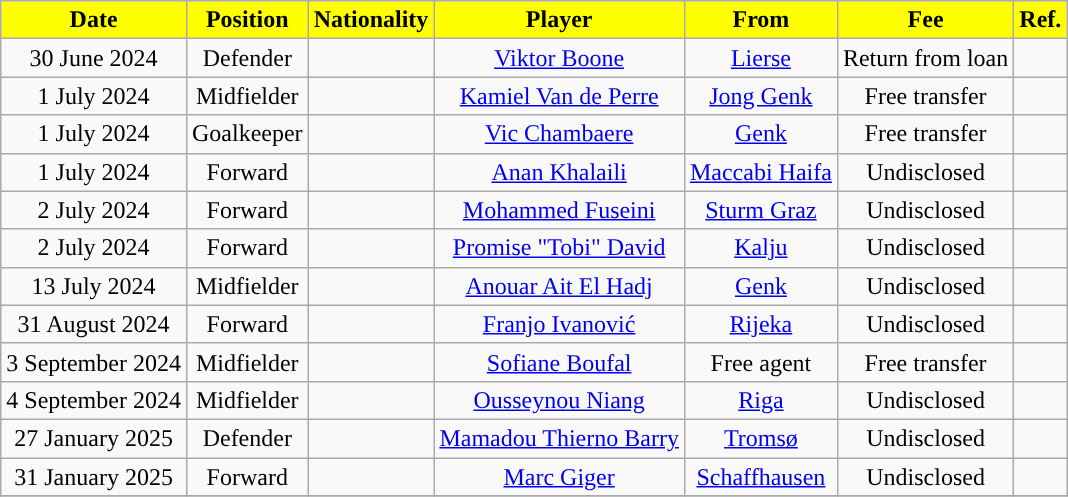<table class="wikitable" style="text-align:center;">
<tr>
<th style="background:#FFFF00; color:#000000; ">Date</th>
<th style="background:#FFFF00; color:#000000; ">Position</th>
<th style="background:#FFFF00; color:#000000; ">Nationality</th>
<th style="background:#FFFF00; color:#000000; ">Player</th>
<th style="background:#FFFF00; color:#000000; ">From</th>
<th style="background:#FFFF00; color:#000000; ">Fee</th>
<th style="background:#FFFF00; color:#000000; ">Ref.</th>
</tr>
<tr>
<td>30 June 2024</td>
<td>Defender</td>
<td></td>
<td><a href='#'>Viktor Boone</a></td>
<td> <a href='#'>Lierse</a></td>
<td>Return from loan</td>
<td></td>
</tr>
<tr>
<td>1 July 2024</td>
<td>Midfielder</td>
<td></td>
<td><a href='#'>Kamiel Van de Perre</a></td>
<td><a href='#'>Jong Genk</a></td>
<td>Free transfer</td>
<td></td>
</tr>
<tr>
<td>1 July 2024</td>
<td>Goalkeeper</td>
<td></td>
<td><a href='#'>Vic Chambaere</a></td>
<td><a href='#'>Genk</a></td>
<td>Free transfer</td>
<td></td>
</tr>
<tr>
<td>1 July 2024</td>
<td>Forward</td>
<td></td>
<td><a href='#'>Anan Khalaili</a></td>
<td><a href='#'>Maccabi Haifa</a></td>
<td>Undisclosed</td>
<td></td>
</tr>
<tr>
<td>2 July 2024</td>
<td>Forward</td>
<td></td>
<td><a href='#'>Mohammed Fuseini</a></td>
<td><a href='#'>Sturm Graz</a></td>
<td>Undisclosed</td>
<td></td>
</tr>
<tr>
<td>2 July 2024</td>
<td>Forward</td>
<td></td>
<td><a href='#'>Promise "Tobi" David</a></td>
<td><a href='#'>Kalju</a></td>
<td>Undisclosed</td>
<td></td>
</tr>
<tr>
<td>13 July 2024</td>
<td>Midfielder</td>
<td></td>
<td><a href='#'>Anouar Ait El Hadj</a></td>
<td><a href='#'>Genk</a></td>
<td>Undisclosed</td>
<td></td>
</tr>
<tr>
<td>31 August 2024</td>
<td>Forward</td>
<td></td>
<td><a href='#'>Franjo Ivanović</a></td>
<td><a href='#'>Rijeka</a></td>
<td>Undisclosed</td>
<td></td>
</tr>
<tr>
<td>3 September 2024</td>
<td>Midfielder</td>
<td></td>
<td><a href='#'>Sofiane Boufal</a></td>
<td>Free agent</td>
<td>Free transfer</td>
<td></td>
</tr>
<tr>
<td>4 September 2024</td>
<td>Midfielder</td>
<td></td>
<td><a href='#'>Ousseynou Niang</a></td>
<td> <a href='#'>Riga</a></td>
<td>Undisclosed</td>
<td></td>
</tr>
<tr>
<td>27 January 2025</td>
<td>Defender</td>
<td></td>
<td><a href='#'>Mamadou Thierno Barry</a></td>
<td> <a href='#'>Tromsø</a></td>
<td>Undisclosed</td>
<td></td>
</tr>
<tr>
<td>31 January 2025</td>
<td>Forward</td>
<td></td>
<td><a href='#'>Marc Giger</a></td>
<td> <a href='#'>Schaffhausen</a></td>
<td>Undisclosed</td>
<td></td>
</tr>
<tr>
</tr>
</table>
